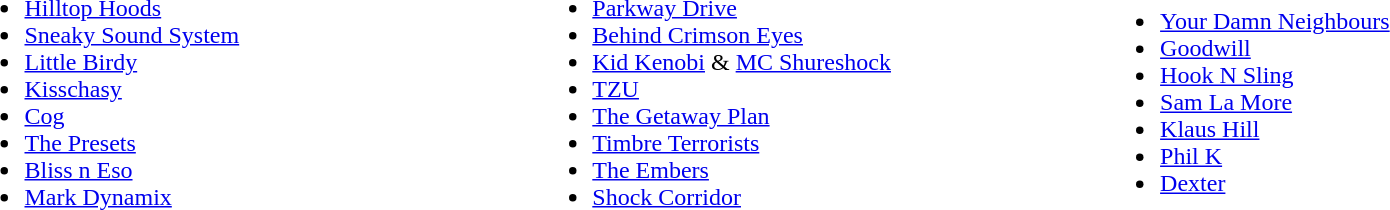<table width=90%|>
<tr>
<td width=33%><br><ul><li><a href='#'>Hilltop Hoods</a></li><li><a href='#'>Sneaky Sound System</a></li><li><a href='#'>Little Birdy</a></li><li><a href='#'>Kisschasy</a></li><li><a href='#'>Cog</a></li><li><a href='#'>The Presets</a></li><li><a href='#'>Bliss n Eso</a></li><li><a href='#'>Mark Dynamix</a></li></ul></td>
<td width=33%><br><ul><li><a href='#'>Parkway Drive</a></li><li><a href='#'>Behind Crimson Eyes</a></li><li><a href='#'>Kid Kenobi</a> & <a href='#'>MC Shureshock</a></li><li><a href='#'>TZU</a></li><li><a href='#'>The Getaway Plan</a></li><li><a href='#'>Timbre Terrorists</a></li><li><a href='#'>The Embers</a></li><li><a href='#'>Shock Corridor</a></li></ul></td>
<td width=33%><br><ul><li><a href='#'>Your Damn Neighbours</a></li><li><a href='#'>Goodwill</a></li><li><a href='#'>Hook N Sling</a></li><li><a href='#'>Sam La More</a></li><li><a href='#'>Klaus Hill</a></li><li><a href='#'>Phil K</a></li><li><a href='#'>Dexter</a></li></ul></td>
</tr>
</table>
